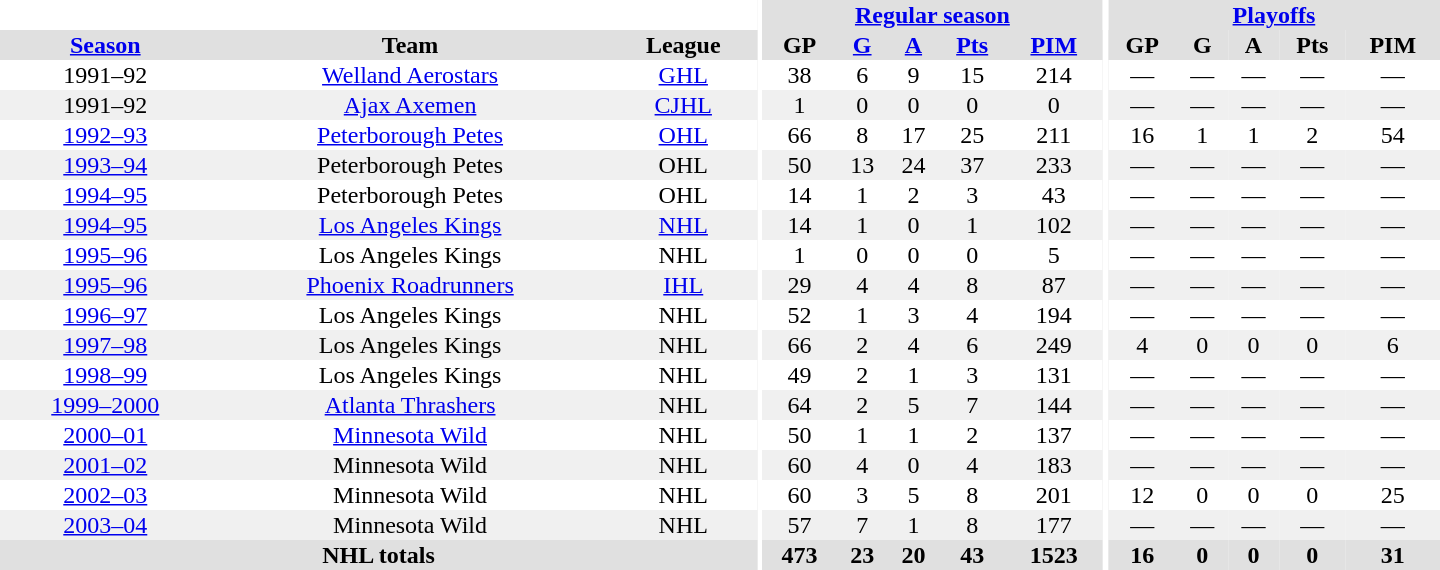<table border="0" cellpadding="1" cellspacing="0" style="text-align:center; width:60em">
<tr bgcolor="#e0e0e0">
<th colspan="3" bgcolor="#ffffff"></th>
<th rowspan="99" bgcolor="#ffffff"></th>
<th colspan="5"><a href='#'>Regular season</a></th>
<th rowspan="99" bgcolor="#ffffff"></th>
<th colspan="5"><a href='#'>Playoffs</a></th>
</tr>
<tr bgcolor="#e0e0e0">
<th><a href='#'>Season</a></th>
<th>Team</th>
<th>League</th>
<th>GP</th>
<th><a href='#'>G</a></th>
<th><a href='#'>A</a></th>
<th><a href='#'>Pts</a></th>
<th><a href='#'>PIM</a></th>
<th>GP</th>
<th>G</th>
<th>A</th>
<th>Pts</th>
<th>PIM</th>
</tr>
<tr>
<td>1991–92</td>
<td><a href='#'>Welland Aerostars</a></td>
<td><a href='#'>GHL</a></td>
<td>38</td>
<td>6</td>
<td>9</td>
<td>15</td>
<td>214</td>
<td>—</td>
<td>—</td>
<td>—</td>
<td>—</td>
<td>—</td>
</tr>
<tr bgcolor="#f0f0f0">
<td>1991–92</td>
<td><a href='#'>Ajax Axemen</a></td>
<td><a href='#'>CJHL</a></td>
<td>1</td>
<td>0</td>
<td>0</td>
<td>0</td>
<td>0</td>
<td>—</td>
<td>—</td>
<td>—</td>
<td>—</td>
<td>—</td>
</tr>
<tr>
<td><a href='#'>1992–93</a></td>
<td><a href='#'>Peterborough Petes</a></td>
<td><a href='#'>OHL</a></td>
<td>66</td>
<td>8</td>
<td>17</td>
<td>25</td>
<td>211</td>
<td>16</td>
<td>1</td>
<td>1</td>
<td>2</td>
<td>54</td>
</tr>
<tr bgcolor="#f0f0f0">
<td><a href='#'>1993–94</a></td>
<td>Peterborough Petes</td>
<td>OHL</td>
<td>50</td>
<td>13</td>
<td>24</td>
<td>37</td>
<td>233</td>
<td>—</td>
<td>—</td>
<td>—</td>
<td>—</td>
<td>—</td>
</tr>
<tr>
<td><a href='#'>1994–95</a></td>
<td>Peterborough Petes</td>
<td>OHL</td>
<td>14</td>
<td>1</td>
<td>2</td>
<td>3</td>
<td>43</td>
<td>—</td>
<td>—</td>
<td>—</td>
<td>—</td>
<td>—</td>
</tr>
<tr bgcolor="#f0f0f0">
<td><a href='#'>1994–95</a></td>
<td><a href='#'>Los Angeles Kings</a></td>
<td><a href='#'>NHL</a></td>
<td>14</td>
<td>1</td>
<td>0</td>
<td>1</td>
<td>102</td>
<td>—</td>
<td>—</td>
<td>—</td>
<td>—</td>
<td>—</td>
</tr>
<tr>
<td><a href='#'>1995–96</a></td>
<td>Los Angeles Kings</td>
<td>NHL</td>
<td>1</td>
<td>0</td>
<td>0</td>
<td>0</td>
<td>5</td>
<td>—</td>
<td>—</td>
<td>—</td>
<td>—</td>
<td>—</td>
</tr>
<tr bgcolor="#f0f0f0">
<td><a href='#'>1995–96</a></td>
<td><a href='#'>Phoenix Roadrunners</a></td>
<td><a href='#'>IHL</a></td>
<td>29</td>
<td>4</td>
<td>4</td>
<td>8</td>
<td>87</td>
<td>—</td>
<td>—</td>
<td>—</td>
<td>—</td>
<td>—</td>
</tr>
<tr>
<td><a href='#'>1996–97</a></td>
<td>Los Angeles Kings</td>
<td>NHL</td>
<td>52</td>
<td>1</td>
<td>3</td>
<td>4</td>
<td>194</td>
<td>—</td>
<td>—</td>
<td>—</td>
<td>—</td>
<td>—</td>
</tr>
<tr bgcolor="#f0f0f0">
<td><a href='#'>1997–98</a></td>
<td>Los Angeles Kings</td>
<td>NHL</td>
<td>66</td>
<td>2</td>
<td>4</td>
<td>6</td>
<td>249</td>
<td>4</td>
<td>0</td>
<td>0</td>
<td>0</td>
<td>6</td>
</tr>
<tr>
<td><a href='#'>1998–99</a></td>
<td>Los Angeles Kings</td>
<td>NHL</td>
<td>49</td>
<td>2</td>
<td>1</td>
<td>3</td>
<td>131</td>
<td>—</td>
<td>—</td>
<td>—</td>
<td>—</td>
<td>—</td>
</tr>
<tr bgcolor="#f0f0f0">
<td><a href='#'>1999–2000</a></td>
<td><a href='#'>Atlanta Thrashers</a></td>
<td>NHL</td>
<td>64</td>
<td>2</td>
<td>5</td>
<td>7</td>
<td>144</td>
<td>—</td>
<td>—</td>
<td>—</td>
<td>—</td>
<td>—</td>
</tr>
<tr>
<td><a href='#'>2000–01</a></td>
<td><a href='#'>Minnesota Wild</a></td>
<td>NHL</td>
<td>50</td>
<td>1</td>
<td>1</td>
<td>2</td>
<td>137</td>
<td>—</td>
<td>—</td>
<td>—</td>
<td>—</td>
<td>—</td>
</tr>
<tr bgcolor="#f0f0f0">
<td><a href='#'>2001–02</a></td>
<td>Minnesota Wild</td>
<td>NHL</td>
<td>60</td>
<td>4</td>
<td>0</td>
<td>4</td>
<td>183</td>
<td>—</td>
<td>—</td>
<td>—</td>
<td>—</td>
<td>—</td>
</tr>
<tr>
<td><a href='#'>2002–03</a></td>
<td>Minnesota Wild</td>
<td>NHL</td>
<td>60</td>
<td>3</td>
<td>5</td>
<td>8</td>
<td>201</td>
<td>12</td>
<td>0</td>
<td>0</td>
<td>0</td>
<td>25</td>
</tr>
<tr bgcolor="#f0f0f0">
<td><a href='#'>2003–04</a></td>
<td>Minnesota Wild</td>
<td>NHL</td>
<td>57</td>
<td>7</td>
<td>1</td>
<td>8</td>
<td>177</td>
<td>—</td>
<td>—</td>
<td>—</td>
<td>—</td>
<td>—</td>
</tr>
<tr bgcolor="#e0e0e0">
<th colspan="3">NHL totals</th>
<th>473</th>
<th>23</th>
<th>20</th>
<th>43</th>
<th>1523</th>
<th>16</th>
<th>0</th>
<th>0</th>
<th>0</th>
<th>31</th>
</tr>
</table>
